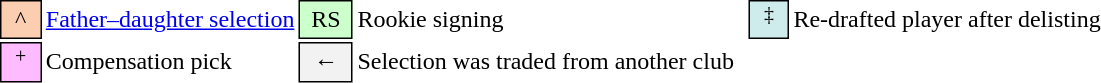<table class="toccolours" style="white-space: nowrap;">
<tr>
<td style="background-color: #FBCEB1; border: 1px solid black; text-align:center;">  ^  </td>
<td><a href='#'>Father–daughter selection</a></td>
<td style="background-color: #CCFFCC; border: 1px solid black; text-align:center;">RS</td>
<td>Rookie signing</td>
<td style="background-color: #cfecec; border: 1px solid black; text-align:center;">  <sup>‡</sup>  </td>
<td style="padding-right: 8px">Re-drafted player after delisting</td>
</tr>
<tr>
<td style="background-color: #FFBBFF; border: 1px solid black; text-align:center;">  <sup>+</sup>  </td>
<td style="padding-right: 8px">Compensation pick</td>
<td style="background-color: #F2F2F2; border: 1px solid black; text-align:center;">  ←  </td>
<td style="padding-right: 8px">Selection was traded from another club</td>
</tr>
</table>
